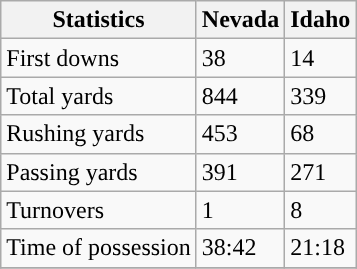<table class="wikitable">
<tr>
<th>Statistics</th>
<th>Nevada</th>
<th>Idaho</th>
</tr>
<tr>
<td>First downs</td>
<td>38</td>
<td>14</td>
</tr>
<tr>
<td>Total yards</td>
<td>844</td>
<td>339</td>
</tr>
<tr>
<td>Rushing yards</td>
<td>453</td>
<td>68</td>
</tr>
<tr>
<td>Passing yards</td>
<td>391</td>
<td>271</td>
</tr>
<tr>
<td>Turnovers</td>
<td>1</td>
<td>8</td>
</tr>
<tr>
<td>Time of possession</td>
<td>38:42</td>
<td>21:18</td>
</tr>
<tr>
</tr>
</table>
